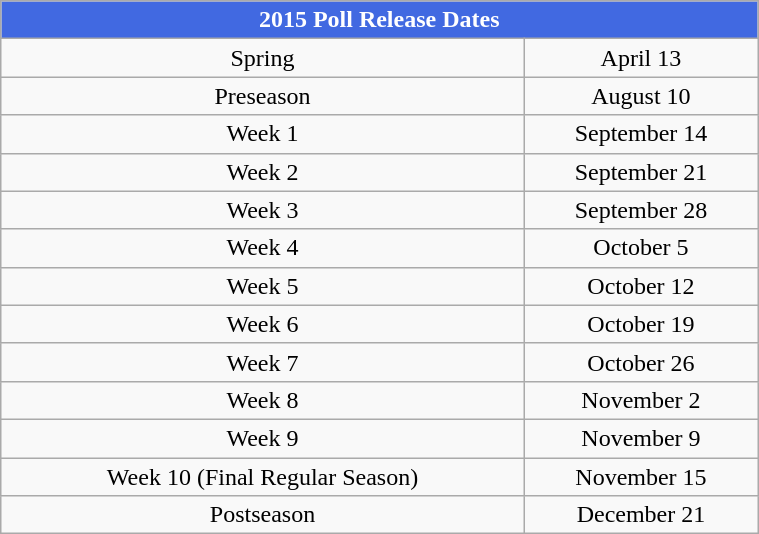<table class="wikitable" style="width:40%;">
<tr>
<th style="background:#4169E1; color:white;" "text-align:center;" colspan="2">2015 Poll Release Dates</th>
</tr>
<tr style="text-align:center;">
<td>Spring</td>
<td>April 13</td>
</tr>
<tr style="text-align:center;">
<td>Preseason</td>
<td>August 10</td>
</tr>
<tr style="text-align:center;">
<td>Week 1</td>
<td>September 14</td>
</tr>
<tr style="text-align:center;">
<td>Week 2</td>
<td>September 21</td>
</tr>
<tr style="text-align:center;">
<td>Week 3</td>
<td>September 28</td>
</tr>
<tr style="text-align:center;">
<td>Week 4</td>
<td>October 5</td>
</tr>
<tr style="text-align:center;">
<td>Week 5</td>
<td>October 12</td>
</tr>
<tr style="text-align:center;">
<td>Week 6</td>
<td>October 19</td>
</tr>
<tr style="text-align:center;">
<td>Week 7</td>
<td>October 26</td>
</tr>
<tr style="text-align:center;">
<td>Week 8</td>
<td>November 2</td>
</tr>
<tr style="text-align:center;">
<td>Week 9</td>
<td>November 9</td>
</tr>
<tr style="text-align:center;">
<td>Week 10 (Final Regular Season)</td>
<td>November 15</td>
</tr>
<tr style="text-align:center;">
<td>Postseason</td>
<td>December 21</td>
</tr>
</table>
